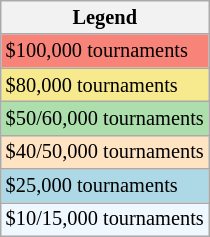<table class="wikitable" style="font-size:85%">
<tr>
<th>Legend</th>
</tr>
<tr style="background:#f88379;">
<td>$100,000 tournaments</td>
</tr>
<tr style="background:#f7e98e;">
<td>$80,000 tournaments</td>
</tr>
<tr style="background:#addfad;">
<td>$50/60,000 tournaments</td>
</tr>
<tr style="background:#ffe4c4;">
<td>$40/50,000 tournaments</td>
</tr>
<tr style="background:lightblue;">
<td>$25,000 tournaments</td>
</tr>
<tr style="background:#f0f8ff;">
<td>$10/15,000 tournaments</td>
</tr>
</table>
